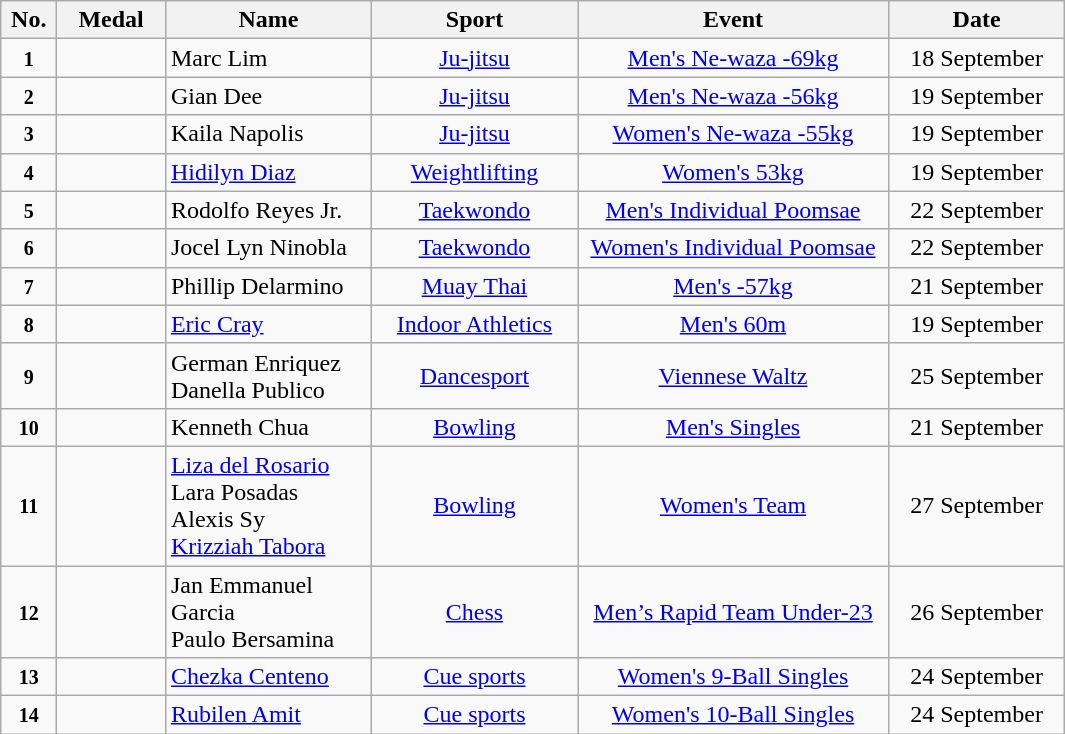<table class="wikitable" style="font-size:100%; text-align:center;">
<tr>
<th width="30">No.</th>
<th width="65">Medal</th>
<th width="130">Name</th>
<th width="130">Sport</th>
<th width="200">Event</th>
<th width="110">Date</th>
</tr>
<tr>
<td><small><strong>1</strong></small></td>
<td></td>
<td align=left>Marc Lim</td>
<td> <a href='#'>Ju-jitsu</a></td>
<td><a href='#'>Men's Ne-waza -69kg</a></td>
<td>18 September</td>
</tr>
<tr>
<td><small><strong>2</strong></small></td>
<td></td>
<td align=left>Gian Dee</td>
<td> <a href='#'>Ju-jitsu</a></td>
<td><a href='#'>Men's Ne-waza -56kg</a></td>
<td>19 September</td>
</tr>
<tr>
<td><small><strong>3</strong></small></td>
<td></td>
<td align=left>Kaila Napolis</td>
<td> <a href='#'>Ju-jitsu</a></td>
<td><a href='#'>Women's Ne-waza -55kg</a></td>
<td>19 September</td>
</tr>
<tr>
<td><small><strong>4</strong></small></td>
<td></td>
<td align=left><a href='#'>Hidilyn Diaz</a></td>
<td> <a href='#'>Weightlifting</a></td>
<td><a href='#'>Women's 53kg</a></td>
<td>19 September</td>
</tr>
<tr>
<td><small><strong>5</strong></small></td>
<td></td>
<td align=left>Rodolfo Reyes Jr.</td>
<td> <a href='#'>Taekwondo</a></td>
<td><a href='#'>Men's Individual Poomsae</a></td>
<td>22 September</td>
</tr>
<tr>
<td><small><strong>6</strong></small></td>
<td></td>
<td align=left>Jocel Lyn Ninobla</td>
<td> <a href='#'>Taekwondo</a></td>
<td><a href='#'>Women's Individual Poomsae</a></td>
<td>22 September</td>
</tr>
<tr>
<td><small><strong>7</strong></small></td>
<td></td>
<td align=left>Phillip Delarmino</td>
<td> <a href='#'>Muay Thai</a></td>
<td><a href='#'>Men's -57kg</a></td>
<td>21 September</td>
</tr>
<tr>
<td><small><strong>8</strong></small></td>
<td></td>
<td align=left><a href='#'>Eric Cray</a></td>
<td> <a href='#'>Indoor Athletics</a></td>
<td><a href='#'>Men's 60m</a></td>
<td>19 September</td>
</tr>
<tr>
<td><small><strong>9</strong></small></td>
<td></td>
<td align=left>German Enriquez<br>Danella Publico</td>
<td> <a href='#'>Dancesport</a></td>
<td><a href='#'>Viennese Waltz</a></td>
<td>25 September</td>
</tr>
<tr>
<td><small><strong>10</strong></small></td>
<td></td>
<td align=left>Kenneth Chua</td>
<td> <a href='#'>Bowling</a></td>
<td><a href='#'>Men's Singles</a></td>
<td>21 September</td>
</tr>
<tr>
<td><small><strong>11</strong></small></td>
<td></td>
<td align=left><a href='#'>Liza del Rosario</a><br>Lara Posadas<br>Alexis Sy<br><a href='#'>Krizziah Tabora</a></td>
<td> <a href='#'>Bowling</a></td>
<td><a href='#'>Women's Team</a></td>
<td>27 September</td>
</tr>
<tr>
<td><small><strong>12</strong></small></td>
<td></td>
<td align=left>Jan Emmanuel Garcia<br>Paulo Bersamina</td>
<td> <a href='#'>Chess</a></td>
<td><a href='#'>Men’s Rapid Team Under-23</a></td>
<td>26 September</td>
</tr>
<tr>
<td><small><strong>13</strong></small></td>
<td></td>
<td align=left><a href='#'>Chezka Centeno</a></td>
<td> <a href='#'>Cue sports</a></td>
<td><a href='#'>Women's 9-Ball Singles</a></td>
<td>24 September</td>
</tr>
<tr>
<td><small><strong>14</strong></small></td>
<td></td>
<td align=left><a href='#'>Rubilen Amit</a></td>
<td> <a href='#'>Cue sports</a></td>
<td><a href='#'>Women's 10-Ball Singles</a></td>
<td>24 September</td>
</tr>
</table>
